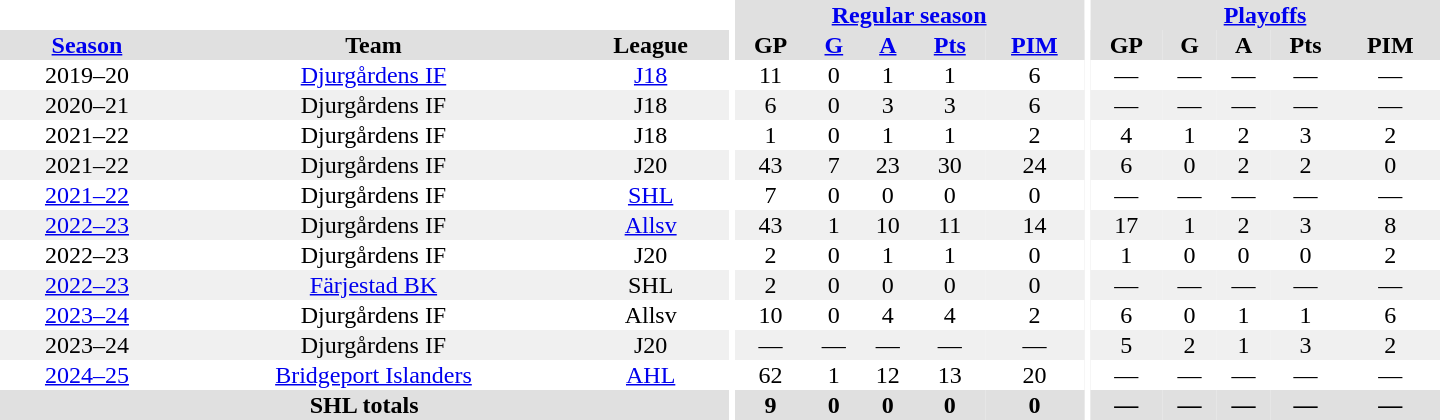<table border="0" cellpadding="1" cellspacing="0" style="text-align:center; width:60em">
<tr bgcolor="#e0e0e0">
<th colspan="3" bgcolor="#ffffff"></th>
<th rowspan="99" bgcolor="#ffffff"></th>
<th colspan="5"><a href='#'>Regular season</a></th>
<th rowspan="99" bgcolor="#ffffff"></th>
<th colspan="5"><a href='#'>Playoffs</a></th>
</tr>
<tr bgcolor="#e0e0e0">
<th><a href='#'>Season</a></th>
<th>Team</th>
<th>League</th>
<th>GP</th>
<th><a href='#'>G</a></th>
<th><a href='#'>A</a></th>
<th><a href='#'>Pts</a></th>
<th><a href='#'>PIM</a></th>
<th>GP</th>
<th>G</th>
<th>A</th>
<th>Pts</th>
<th>PIM</th>
</tr>
<tr>
<td>2019–20</td>
<td><a href='#'>Djurgårdens IF</a></td>
<td><a href='#'>J18</a></td>
<td>11</td>
<td>0</td>
<td>1</td>
<td>1</td>
<td>6</td>
<td>—</td>
<td>—</td>
<td>—</td>
<td>—</td>
<td>—</td>
</tr>
<tr bgcolor="#f0f0f0">
<td>2020–21</td>
<td>Djurgårdens IF</td>
<td>J18</td>
<td>6</td>
<td>0</td>
<td>3</td>
<td>3</td>
<td>6</td>
<td>—</td>
<td>—</td>
<td>—</td>
<td>—</td>
<td>—</td>
</tr>
<tr>
<td>2021–22</td>
<td>Djurgårdens IF</td>
<td>J18</td>
<td>1</td>
<td>0</td>
<td>1</td>
<td>1</td>
<td>2</td>
<td>4</td>
<td>1</td>
<td>2</td>
<td>3</td>
<td>2</td>
</tr>
<tr bgcolor="#f0f0f0">
<td>2021–22</td>
<td>Djurgårdens IF</td>
<td>J20</td>
<td>43</td>
<td>7</td>
<td>23</td>
<td>30</td>
<td>24</td>
<td>6</td>
<td>0</td>
<td>2</td>
<td>2</td>
<td>0</td>
</tr>
<tr>
<td><a href='#'>2021–22</a></td>
<td>Djurgårdens IF</td>
<td><a href='#'>SHL</a></td>
<td>7</td>
<td>0</td>
<td>0</td>
<td>0</td>
<td>0</td>
<td>—</td>
<td>—</td>
<td>—</td>
<td>—</td>
<td>—</td>
</tr>
<tr bgcolor="#f0f0f0">
<td><a href='#'>2022–23</a></td>
<td>Djurgårdens IF</td>
<td><a href='#'>Allsv</a></td>
<td>43</td>
<td>1</td>
<td>10</td>
<td>11</td>
<td>14</td>
<td>17</td>
<td>1</td>
<td>2</td>
<td>3</td>
<td>8</td>
</tr>
<tr>
<td>2022–23</td>
<td>Djurgårdens IF</td>
<td>J20</td>
<td>2</td>
<td>0</td>
<td>1</td>
<td>1</td>
<td>0</td>
<td>1</td>
<td>0</td>
<td>0</td>
<td>0</td>
<td>2</td>
</tr>
<tr bgcolor="#f0f0f0">
<td><a href='#'>2022–23</a></td>
<td><a href='#'>Färjestad BK</a></td>
<td>SHL</td>
<td>2</td>
<td>0</td>
<td>0</td>
<td>0</td>
<td>0</td>
<td>—</td>
<td>—</td>
<td>—</td>
<td>—</td>
<td>—</td>
</tr>
<tr>
<td><a href='#'>2023–24</a></td>
<td>Djurgårdens IF</td>
<td>Allsv</td>
<td>10</td>
<td>0</td>
<td>4</td>
<td>4</td>
<td>2</td>
<td>6</td>
<td>0</td>
<td>1</td>
<td>1</td>
<td>6</td>
</tr>
<tr bgcolor="#f0f0f0">
<td>2023–24</td>
<td>Djurgårdens IF</td>
<td>J20</td>
<td>—</td>
<td>—</td>
<td>—</td>
<td>—</td>
<td>—</td>
<td>5</td>
<td>2</td>
<td>1</td>
<td>3</td>
<td>2</td>
</tr>
<tr>
<td><a href='#'>2024–25</a></td>
<td><a href='#'>Bridgeport Islanders</a></td>
<td><a href='#'>AHL</a></td>
<td>62</td>
<td>1</td>
<td>12</td>
<td>13</td>
<td>20</td>
<td>—</td>
<td>—</td>
<td>—</td>
<td>—</td>
<td>—</td>
</tr>
<tr style="background:#e0e0e0;">
<th colspan="3">SHL totals</th>
<th>9</th>
<th>0</th>
<th>0</th>
<th>0</th>
<th>0</th>
<th>—</th>
<th>—</th>
<th>—</th>
<th>—</th>
<th>—</th>
</tr>
</table>
